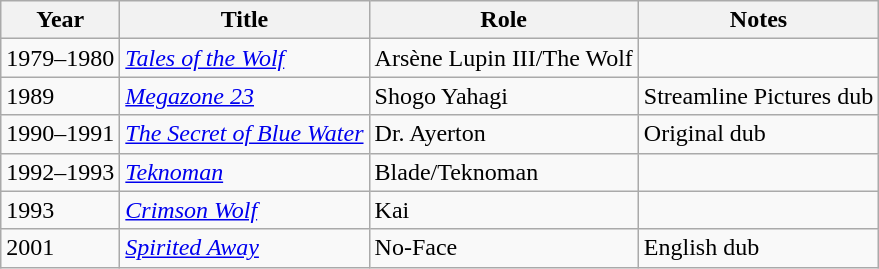<table class="wikitable sortable">
<tr>
<th>Year</th>
<th>Title</th>
<th>Role</th>
<th>Notes</th>
</tr>
<tr>
<td>1979–1980</td>
<td><em><a href='#'>Tales of the Wolf</a></em></td>
<td>Arsène Lupin III/The Wolf</td>
<td></td>
</tr>
<tr>
<td>1989</td>
<td><em><a href='#'>Megazone 23</a></em></td>
<td>Shogo Yahagi</td>
<td>Streamline Pictures dub</td>
</tr>
<tr>
<td>1990–1991</td>
<td><em><a href='#'>The Secret of Blue Water</a></em></td>
<td>Dr. Ayerton</td>
<td>Original dub</td>
</tr>
<tr>
<td>1992–1993</td>
<td><em><a href='#'>Teknoman</a></em></td>
<td>Blade/Teknoman</td>
<td></td>
</tr>
<tr>
<td>1993</td>
<td><em><a href='#'>Crimson Wolf</a></em></td>
<td>Kai</td>
<td></td>
</tr>
<tr>
<td>2001</td>
<td><em><a href='#'>Spirited Away</a></em></td>
<td>No-Face</td>
<td>English dub</td>
</tr>
</table>
